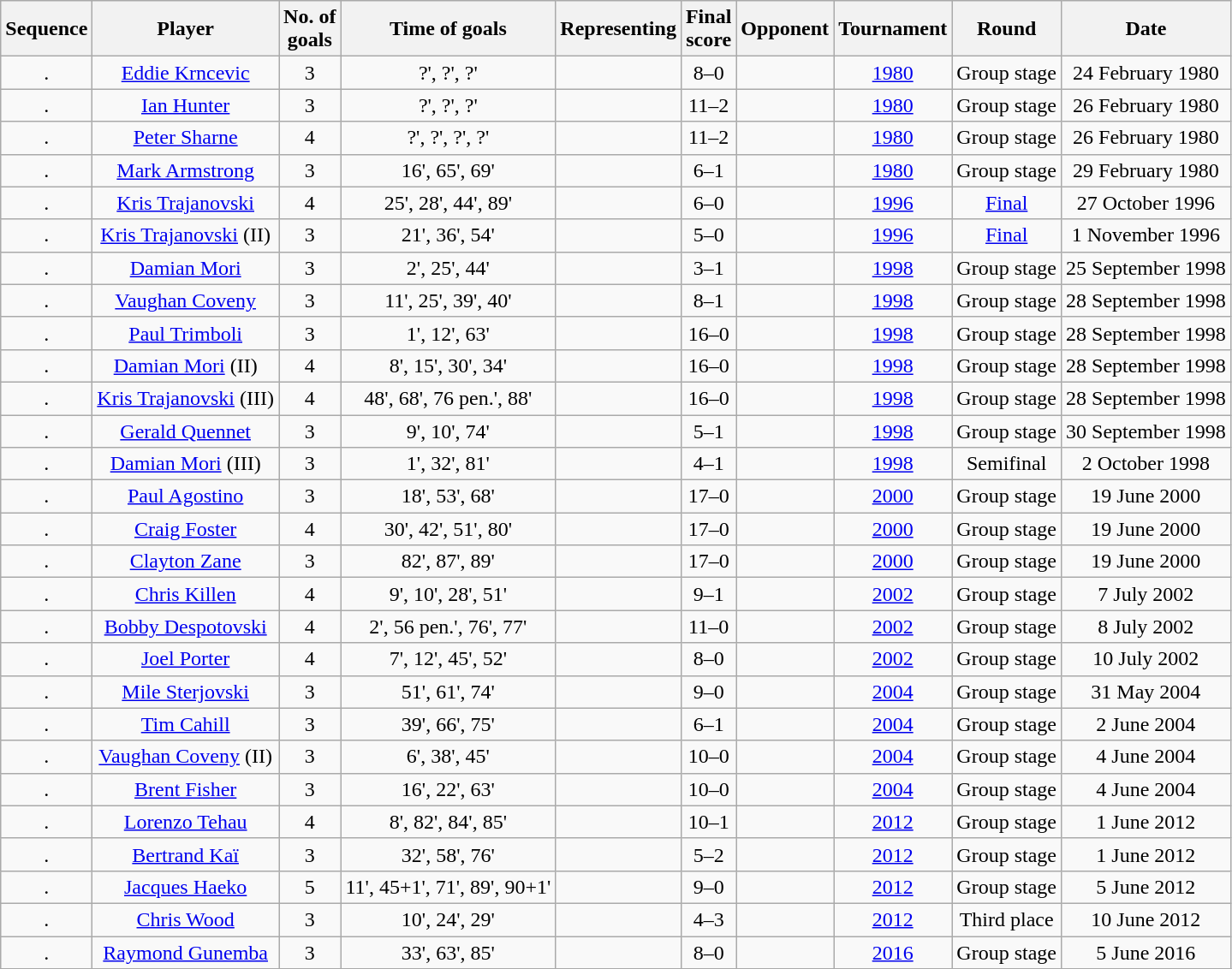<table class="wikitable" style="text-align: center;">
<tr>
<th>Sequence<br></th>
<th>Player</th>
<th>No. of<br>goals</th>
<th>Time of goals</th>
<th>Representing</th>
<th>Final<br>score</th>
<th>Opponent</th>
<th>Tournament</th>
<th>Round</th>
<th>Date</th>
</tr>
<tr>
<td>.</td>
<td><a href='#'>Eddie Krncevic</a></td>
<td>3</td>
<td>?', ?', ?'</td>
<td></td>
<td>8–0</td>
<td></td>
<td><a href='#'>1980</a></td>
<td>Group stage</td>
<td>24 February 1980</td>
</tr>
<tr>
<td>.</td>
<td><a href='#'>Ian Hunter</a></td>
<td>3</td>
<td>?', ?', ?'</td>
<td></td>
<td>11–2</td>
<td></td>
<td><a href='#'>1980</a></td>
<td>Group stage</td>
<td>26 February 1980</td>
</tr>
<tr>
<td>.</td>
<td><a href='#'>Peter Sharne</a></td>
<td>4</td>
<td>?', ?', ?', ?'</td>
<td></td>
<td>11–2</td>
<td></td>
<td><a href='#'>1980</a></td>
<td>Group stage</td>
<td>26 February 1980</td>
</tr>
<tr>
<td>.</td>
<td><a href='#'>Mark Armstrong</a></td>
<td>3</td>
<td>16', 65', 69'</td>
<td></td>
<td>6–1</td>
<td></td>
<td><a href='#'>1980</a></td>
<td>Group stage</td>
<td>29 February 1980</td>
</tr>
<tr>
<td>.</td>
<td><a href='#'>Kris Trajanovski</a></td>
<td>4</td>
<td>25', 28', 44', 89'</td>
<td></td>
<td>6–0</td>
<td></td>
<td><a href='#'>1996</a></td>
<td><a href='#'>Final</a></td>
<td>27 October 1996</td>
</tr>
<tr>
<td>.</td>
<td><a href='#'>Kris Trajanovski</a> (II)</td>
<td>3</td>
<td>21', 36', 54'</td>
<td></td>
<td>5–0</td>
<td></td>
<td><a href='#'>1996</a></td>
<td><a href='#'>Final</a></td>
<td>1 November 1996</td>
</tr>
<tr>
<td>.</td>
<td><a href='#'>Damian Mori</a></td>
<td>3</td>
<td>2', 25', 44'</td>
<td></td>
<td>3–1</td>
<td></td>
<td><a href='#'>1998</a></td>
<td>Group stage</td>
<td>25 September 1998</td>
</tr>
<tr>
<td>.</td>
<td><a href='#'>Vaughan Coveny</a></td>
<td>3</td>
<td>11', 25', 39', 40'</td>
<td></td>
<td>8–1</td>
<td></td>
<td><a href='#'>1998</a></td>
<td>Group stage</td>
<td>28 September 1998</td>
</tr>
<tr>
<td>.</td>
<td><a href='#'>Paul Trimboli</a></td>
<td>3</td>
<td>1', 12', 63'</td>
<td></td>
<td>16–0</td>
<td></td>
<td><a href='#'>1998</a></td>
<td>Group stage</td>
<td>28 September 1998</td>
</tr>
<tr>
<td>.</td>
<td><a href='#'>Damian Mori</a> (II)</td>
<td>4</td>
<td>8', 15', 30', 34'</td>
<td></td>
<td>16–0</td>
<td></td>
<td><a href='#'>1998</a></td>
<td>Group stage</td>
<td>28 September 1998</td>
</tr>
<tr>
<td>.</td>
<td><a href='#'>Kris Trajanovski</a> (III)</td>
<td>4</td>
<td>48', 68', 76 pen.', 88'</td>
<td></td>
<td>16–0</td>
<td></td>
<td><a href='#'>1998</a></td>
<td>Group stage</td>
<td>28 September 1998</td>
</tr>
<tr>
<td>.</td>
<td><a href='#'>Gerald Quennet</a></td>
<td>3</td>
<td>9', 10', 74'</td>
<td></td>
<td>5–1</td>
<td></td>
<td><a href='#'>1998</a></td>
<td>Group stage</td>
<td>30 September 1998</td>
</tr>
<tr>
<td>.</td>
<td><a href='#'>Damian Mori</a> (III)</td>
<td>3</td>
<td>1', 32', 81'</td>
<td></td>
<td>4–1</td>
<td></td>
<td><a href='#'>1998</a></td>
<td>Semifinal</td>
<td>2 October 1998</td>
</tr>
<tr>
<td>.</td>
<td><a href='#'>Paul Agostino</a></td>
<td>3</td>
<td>18', 53', 68'</td>
<td></td>
<td>17–0</td>
<td></td>
<td><a href='#'>2000</a></td>
<td>Group stage</td>
<td>19 June 2000</td>
</tr>
<tr>
<td>.</td>
<td><a href='#'>Craig Foster</a></td>
<td>4</td>
<td>30', 42', 51', 80'</td>
<td></td>
<td>17–0</td>
<td></td>
<td><a href='#'>2000</a></td>
<td>Group stage</td>
<td>19 June 2000</td>
</tr>
<tr>
<td>.</td>
<td><a href='#'>Clayton Zane</a></td>
<td>3</td>
<td>82', 87', 89'</td>
<td></td>
<td>17–0</td>
<td></td>
<td><a href='#'>2000</a></td>
<td>Group stage</td>
<td>19 June 2000</td>
</tr>
<tr>
<td>.</td>
<td><a href='#'>Chris Killen</a></td>
<td>4</td>
<td>9', 10', 28', 51'</td>
<td></td>
<td>9–1</td>
<td></td>
<td><a href='#'>2002</a></td>
<td>Group stage</td>
<td>7 July 2002</td>
</tr>
<tr>
<td>.</td>
<td><a href='#'>Bobby Despotovski</a></td>
<td>4</td>
<td>2', 56 pen.', 76', 77'</td>
<td></td>
<td>11–0</td>
<td></td>
<td><a href='#'>2002</a></td>
<td>Group stage</td>
<td>8 July 2002</td>
</tr>
<tr>
<td>.</td>
<td><a href='#'>Joel Porter</a></td>
<td>4</td>
<td>7', 12', 45', 52'</td>
<td></td>
<td>8–0</td>
<td></td>
<td><a href='#'>2002</a></td>
<td>Group stage</td>
<td>10 July 2002</td>
</tr>
<tr>
<td>.</td>
<td><a href='#'>Mile Sterjovski</a></td>
<td>3</td>
<td>51', 61', 74'</td>
<td></td>
<td>9–0</td>
<td></td>
<td><a href='#'>2004</a></td>
<td>Group stage</td>
<td>31 May 2004</td>
</tr>
<tr>
<td>.</td>
<td><a href='#'>Tim Cahill</a></td>
<td>3</td>
<td>39', 66', 75'</td>
<td></td>
<td>6–1</td>
<td></td>
<td><a href='#'>2004</a></td>
<td>Group stage</td>
<td>2 June 2004</td>
</tr>
<tr>
<td>.</td>
<td><a href='#'>Vaughan Coveny</a> (II)</td>
<td>3</td>
<td>6', 38', 45'</td>
<td></td>
<td>10–0</td>
<td></td>
<td><a href='#'>2004</a></td>
<td>Group stage</td>
<td>4 June 2004</td>
</tr>
<tr>
<td>.</td>
<td><a href='#'>Brent Fisher</a></td>
<td>3</td>
<td>16', 22', 63'</td>
<td></td>
<td>10–0</td>
<td></td>
<td><a href='#'>2004</a></td>
<td>Group stage</td>
<td>4 June 2004</td>
</tr>
<tr>
<td>.</td>
<td><a href='#'>Lorenzo Tehau</a></td>
<td>4</td>
<td>8', 82', 84', 85'</td>
<td></td>
<td>10–1</td>
<td></td>
<td><a href='#'>2012</a></td>
<td>Group stage</td>
<td>1 June 2012</td>
</tr>
<tr>
<td>.</td>
<td><a href='#'>Bertrand Kaï</a></td>
<td>3</td>
<td>32', 58', 76'</td>
<td></td>
<td>5–2</td>
<td></td>
<td><a href='#'>2012</a></td>
<td>Group stage</td>
<td>1 June 2012</td>
</tr>
<tr>
<td>.</td>
<td><a href='#'>Jacques Haeko</a></td>
<td>5</td>
<td>11', 45+1', 71', 89', 90+1'</td>
<td></td>
<td>9–0</td>
<td></td>
<td><a href='#'>2012</a></td>
<td>Group stage</td>
<td>5 June 2012</td>
</tr>
<tr>
<td>.</td>
<td><a href='#'>Chris Wood</a></td>
<td>3</td>
<td>10', 24', 29'</td>
<td></td>
<td>4–3</td>
<td></td>
<td><a href='#'>2012</a></td>
<td>Third place</td>
<td>10 June 2012</td>
</tr>
<tr>
<td>.</td>
<td><a href='#'>Raymond Gunemba</a></td>
<td>3</td>
<td>33', 63', 85'</td>
<td></td>
<td>8–0</td>
<td></td>
<td><a href='#'>2016</a></td>
<td>Group stage</td>
<td>5 June 2016</td>
</tr>
<tr>
</tr>
</table>
